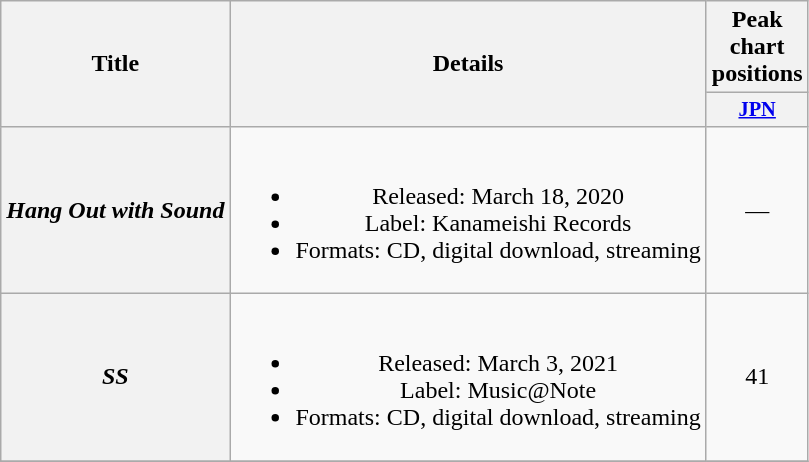<table class="wikitable plainrowheaders" style="text-align:center;">
<tr>
<th scope="col" rowspan="2">Title</th>
<th scope="col" rowspan="2">Details</th>
<th scope="col" colspan="1">Peak chart positions</th>
</tr>
<tr>
<th scope="col" style="width:2.75em;font-size:85%;"><a href='#'>JPN</a><br></th>
</tr>
<tr>
<th scope="row"><em>Hang Out with Sound</em></th>
<td><br><ul><li>Released: March 18, 2020</li><li>Label: Kanameishi Records</li><li>Formats: CD, digital download, streaming</li></ul></td>
<td>—</td>
</tr>
<tr>
<th scope="row"><em>SS</em></th>
<td><br><ul><li>Released: March 3, 2021</li><li>Label: Music@Note</li><li>Formats: CD, digital download, streaming</li></ul></td>
<td>41</td>
</tr>
<tr>
</tr>
</table>
